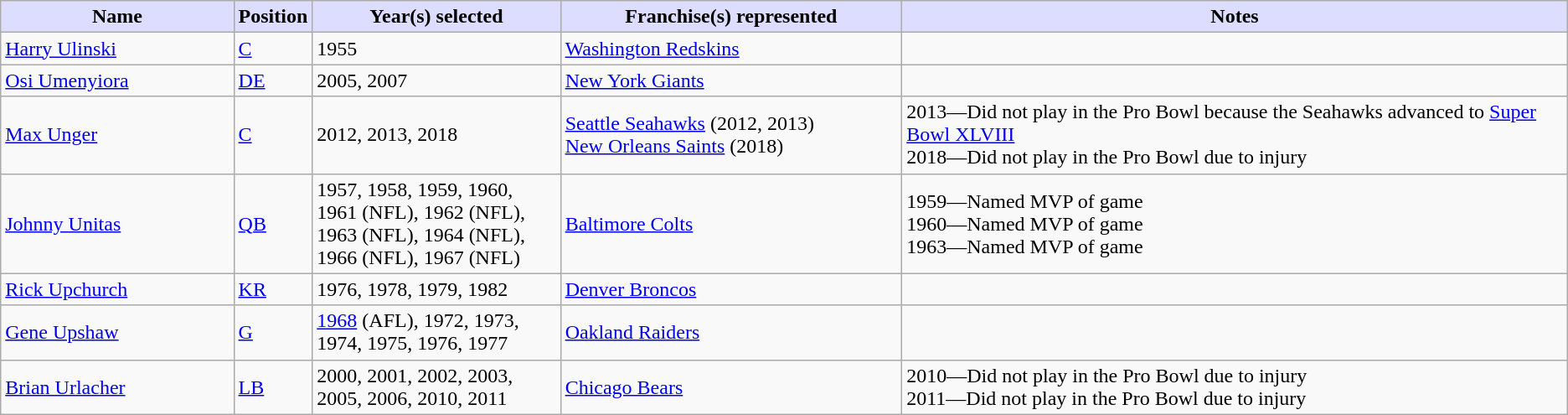<table class="wikitable">
<tr>
<th style="background:#ddf; width:15%;">Name</th>
<th style="background:#ddf; width:4%;">Position</th>
<th style="background:#ddf; width:16%;">Year(s) selected</th>
<th style="background:#ddf; width:22%;">Franchise(s) represented</th>
<th style="background:#ddf; width:43%;">Notes</th>
</tr>
<tr>
<td><a href='#'>Harry Ulinski</a></td>
<td><a href='#'>C</a></td>
<td>1955</td>
<td><a href='#'>Washington Redskins</a></td>
<td></td>
</tr>
<tr>
<td><a href='#'>Osi Umenyiora</a></td>
<td><a href='#'>DE</a></td>
<td>2005, 2007</td>
<td><a href='#'>New York Giants</a></td>
<td></td>
</tr>
<tr>
<td><a href='#'>Max Unger</a></td>
<td><a href='#'>C</a></td>
<td>2012, 2013, 2018</td>
<td><a href='#'>Seattle Seahawks</a> (2012, 2013) <br><a href='#'>New Orleans Saints</a> (2018)</td>
<td>2013—Did not play in the Pro Bowl because the Seahawks advanced to <a href='#'>Super Bowl XLVIII</a> <br>2018—Did not play in the Pro Bowl due to injury</td>
</tr>
<tr>
<td><a href='#'>Johnny Unitas</a></td>
<td><a href='#'>QB</a></td>
<td>1957, 1958, 1959, 1960, 1961 (NFL), 1962 (NFL), 1963 (NFL), 1964 (NFL), 1966 (NFL), 1967 (NFL)</td>
<td><a href='#'>Baltimore Colts</a></td>
<td>1959—Named MVP of game <br>1960—Named MVP of game <br>1963—Named MVP of game</td>
</tr>
<tr>
<td><a href='#'>Rick Upchurch</a></td>
<td><a href='#'>KR</a></td>
<td>1976, 1978, 1979, 1982</td>
<td><a href='#'>Denver Broncos</a></td>
<td></td>
</tr>
<tr>
<td><a href='#'>Gene Upshaw</a></td>
<td><a href='#'>G</a></td>
<td><a href='#'>1968</a> (AFL), 1972, 1973, 1974, 1975, 1976, 1977</td>
<td><a href='#'>Oakland Raiders</a></td>
<td></td>
</tr>
<tr>
<td><a href='#'>Brian Urlacher</a></td>
<td><a href='#'>LB</a></td>
<td>2000, 2001, 2002, 2003, 2005, 2006, 2010, 2011</td>
<td><a href='#'>Chicago Bears</a></td>
<td>2010—Did not play in the Pro Bowl due to injury <br>2011—Did not play in the Pro Bowl due to injury</td>
</tr>
</table>
